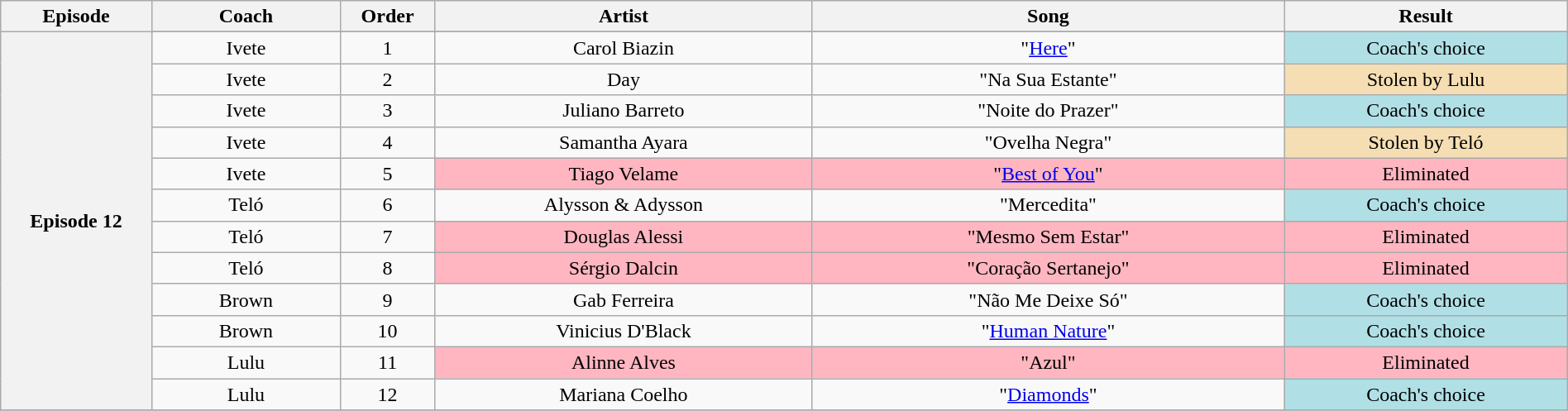<table class="wikitable" style="text-align:center; width:100%;">
<tr>
<th scope="col" width="08%">Episode</th>
<th scope="col" width="10%">Coach</th>
<th scope="col" width="05%">Order</th>
<th scope="col" width="20%">Artist</th>
<th scope="col" width="25%">Song</th>
<th scope="col" width="15%">Result</th>
</tr>
<tr>
<th scope="col" rowspan=13>Episode 12<br></th>
</tr>
<tr>
<td>Ivete</td>
<td>1</td>
<td>Carol Biazin</td>
<td>"<a href='#'>Here</a>"</td>
<td bgcolor=B0E0E6>Coach's choice</td>
</tr>
<tr>
<td>Ivete</td>
<td>2</td>
<td>Day</td>
<td>"Na Sua Estante"</td>
<td bgcolor=F5DEB3>Stolen by Lulu</td>
</tr>
<tr>
<td>Ivete</td>
<td>3</td>
<td>Juliano Barreto</td>
<td>"Noite do Prazer"</td>
<td bgcolor=B0E0E6>Coach's choice</td>
</tr>
<tr>
<td>Ivete</td>
<td>4</td>
<td>Samantha Ayara</td>
<td>"Ovelha Negra"</td>
<td bgcolor=F5DEB3>Stolen by Teló</td>
</tr>
<tr>
<td>Ivete</td>
<td>5</td>
<td bgcolor=FFB6C1>Tiago Velame</td>
<td bgcolor=FFB6C1>"<a href='#'>Best of You</a>"</td>
<td bgcolor=FFB6C1>Eliminated</td>
</tr>
<tr>
<td>Teló</td>
<td>6</td>
<td>Alysson & Adysson</td>
<td>"Mercedita"</td>
<td bgcolor=B0E0E6>Coach's choice</td>
</tr>
<tr>
<td>Teló</td>
<td>7</td>
<td bgcolor=FFB6C1>Douglas Alessi</td>
<td bgcolor=FFB6C1>"Mesmo Sem Estar"</td>
<td bgcolor=FFB6C1>Eliminated</td>
</tr>
<tr>
<td>Teló</td>
<td>8</td>
<td bgcolor=FFB6C1>Sérgio Dalcin</td>
<td bgcolor=FFB6C1>"Coração Sertanejo"</td>
<td bgcolor=FFB6C1>Eliminated</td>
</tr>
<tr>
<td>Brown</td>
<td>9</td>
<td>Gab Ferreira</td>
<td>"Não Me Deixe Só"</td>
<td bgcolor=B0E0E6>Coach's choice</td>
</tr>
<tr>
<td>Brown</td>
<td>10</td>
<td>Vinicius D'Black</td>
<td>"<a href='#'>Human Nature</a>"</td>
<td bgcolor=B0E0E6>Coach's choice</td>
</tr>
<tr>
<td>Lulu</td>
<td>11</td>
<td bgcolor=FFB6C1>Alinne Alves</td>
<td bgcolor=FFB6C1>"Azul"</td>
<td bgcolor=FFB6C1>Eliminated</td>
</tr>
<tr>
<td>Lulu</td>
<td>12</td>
<td>Mariana Coelho</td>
<td>"<a href='#'>Diamonds</a>"</td>
<td bgcolor=B0E0E6>Coach's choice</td>
</tr>
<tr>
</tr>
</table>
